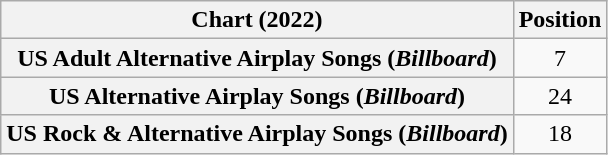<table class="wikitable sortable plainrowheaders" style="text-align:center">
<tr>
<th scope="col">Chart (2022)</th>
<th scope="col">Position</th>
</tr>
<tr>
<th scope="row">US Adult Alternative Airplay Songs (<em>Billboard</em>)</th>
<td>7</td>
</tr>
<tr>
<th scope="row">US Alternative Airplay Songs (<em>Billboard</em>)</th>
<td>24</td>
</tr>
<tr>
<th scope="row">US Rock & Alternative Airplay Songs (<em>Billboard</em>)</th>
<td>18</td>
</tr>
</table>
